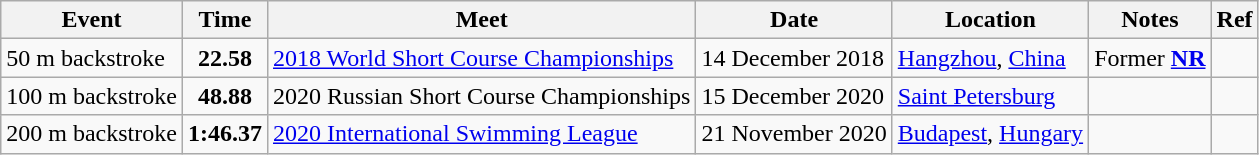<table class="wikitable">
<tr>
<th>Event</th>
<th>Time</th>
<th>Meet</th>
<th>Date</th>
<th>Location</th>
<th>Notes</th>
<th>Ref</th>
</tr>
<tr>
<td>50 m backstroke</td>
<td style="text-align:center;"><strong>22.58</strong></td>
<td><a href='#'>2018 World Short Course Championships</a></td>
<td>14 December 2018</td>
<td><a href='#'>Hangzhou</a>, <a href='#'>China</a></td>
<td>Former <strong><a href='#'>NR</a></strong></td>
<td style="text-align:center;"></td>
</tr>
<tr>
<td>100 m backstroke</td>
<td style="text-align:center;"><strong>48.88</strong></td>
<td>2020 Russian Short Course Championships</td>
<td>15 December 2020</td>
<td><a href='#'>Saint Petersburg</a></td>
<td></td>
<td style="text-align:center;"></td>
</tr>
<tr>
<td>200 m backstroke</td>
<td style="text-align:center;"><strong>1:46.37</strong></td>
<td><a href='#'>2020 International Swimming League</a></td>
<td>21 November 2020</td>
<td><a href='#'>Budapest</a>, <a href='#'>Hungary</a></td>
<td></td>
<td style="text-align:center;"></td>
</tr>
</table>
